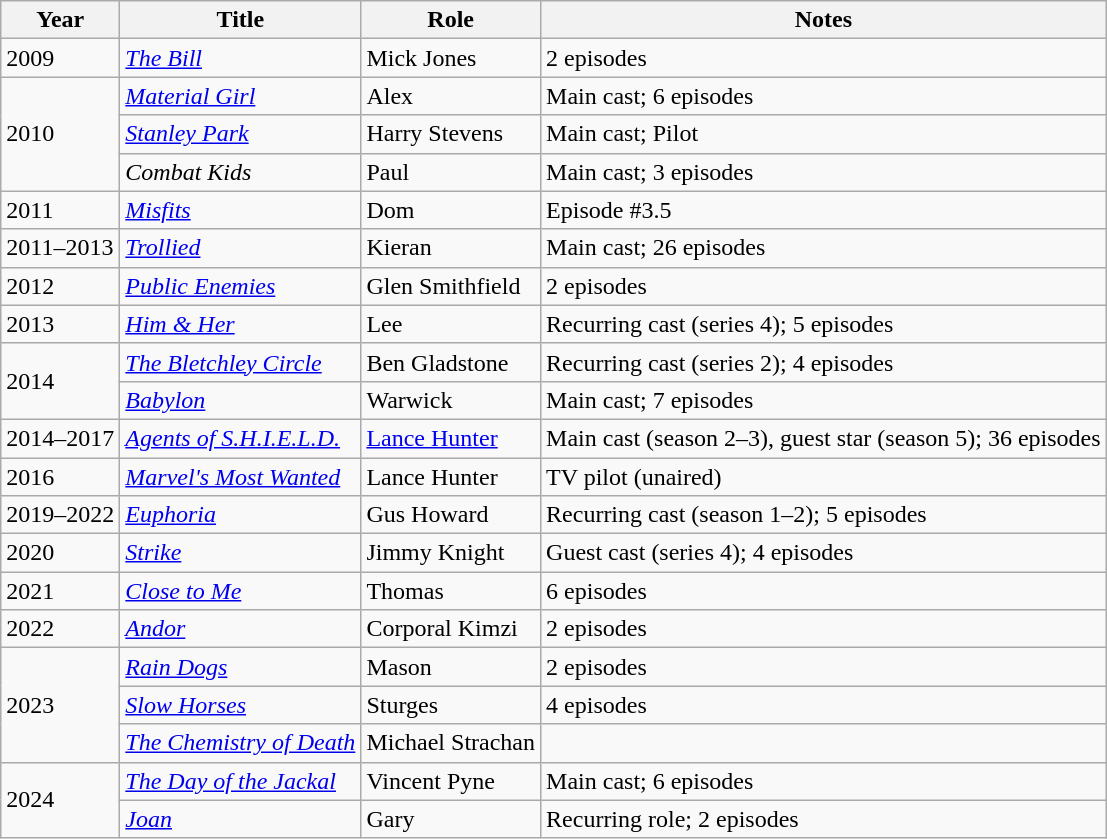<table class="wikitable sortable">
<tr>
<th>Year</th>
<th>Title</th>
<th>Role</th>
<th class="unsortable">Notes</th>
</tr>
<tr>
<td>2009</td>
<td><em><a href='#'>The Bill</a></em></td>
<td>Mick Jones</td>
<td>2 episodes</td>
</tr>
<tr>
<td rowspan="3">2010</td>
<td><em><a href='#'>Material Girl</a></em></td>
<td>Alex</td>
<td>Main cast; 6 episodes</td>
</tr>
<tr>
<td><em><a href='#'>Stanley Park</a></em></td>
<td>Harry Stevens</td>
<td>Main cast; Pilot</td>
</tr>
<tr>
<td><em>Combat Kids</em></td>
<td>Paul</td>
<td>Main cast; 3 episodes</td>
</tr>
<tr>
<td>2011</td>
<td><em><a href='#'>Misfits</a></em></td>
<td>Dom</td>
<td>Episode #3.5</td>
</tr>
<tr>
<td>2011–2013</td>
<td><em><a href='#'>Trollied</a></em></td>
<td>Kieran</td>
<td>Main cast; 26 episodes</td>
</tr>
<tr>
<td>2012</td>
<td><em><a href='#'>Public Enemies</a></em></td>
<td>Glen Smithfield</td>
<td>2 episodes</td>
</tr>
<tr>
<td>2013</td>
<td><em><a href='#'>Him & Her</a></em></td>
<td>Lee</td>
<td>Recurring cast (series 4); 5 episodes</td>
</tr>
<tr>
<td rowspan="2">2014</td>
<td><em><a href='#'>The Bletchley Circle</a></em></td>
<td>Ben Gladstone</td>
<td>Recurring cast (series 2); 4 episodes</td>
</tr>
<tr>
<td><em><a href='#'>Babylon</a></em></td>
<td>Warwick</td>
<td>Main cast; 7 episodes</td>
</tr>
<tr>
<td>2014–2017</td>
<td><em><a href='#'>Agents of S.H.I.E.L.D.</a></em></td>
<td><a href='#'>Lance Hunter</a></td>
<td>Main cast (season 2–3), guest star (season 5); 36 episodes</td>
</tr>
<tr>
<td>2016</td>
<td><em><a href='#'>Marvel's Most Wanted</a></em></td>
<td>Lance Hunter</td>
<td>TV pilot (unaired)</td>
</tr>
<tr>
<td>2019–2022</td>
<td><em><a href='#'>Euphoria</a></em></td>
<td>Gus Howard</td>
<td>Recurring cast (season 1–2); 5 episodes</td>
</tr>
<tr>
<td>2020</td>
<td><em><a href='#'>Strike</a></em></td>
<td>Jimmy Knight</td>
<td>Guest cast (series 4); 4 episodes</td>
</tr>
<tr>
<td>2021</td>
<td><em><a href='#'>Close to Me</a></em></td>
<td>Thomas</td>
<td>6 episodes</td>
</tr>
<tr>
<td>2022</td>
<td><em><a href='#'>Andor</a></em></td>
<td>Corporal Kimzi</td>
<td>2 episodes</td>
</tr>
<tr>
<td rowspan="3">2023</td>
<td><em><a href='#'>Rain Dogs</a></em></td>
<td>Mason</td>
<td>2 episodes</td>
</tr>
<tr>
<td><em><a href='#'>Slow Horses</a></em></td>
<td>Sturges</td>
<td>4 episodes</td>
</tr>
<tr>
<td><em><a href='#'>The Chemistry of Death</a></em></td>
<td>Michael Strachan</td>
</tr>
<tr>
<td rowspan=2>2024</td>
<td><em><a href='#'>The Day of the Jackal</a></em></td>
<td>Vincent Pyne</td>
<td>Main cast; 6 episodes</td>
</tr>
<tr>
<td><em><a href='#'>Joan</a></em></td>
<td>Gary</td>
<td>Recurring role; 2 episodes</td>
</tr>
</table>
